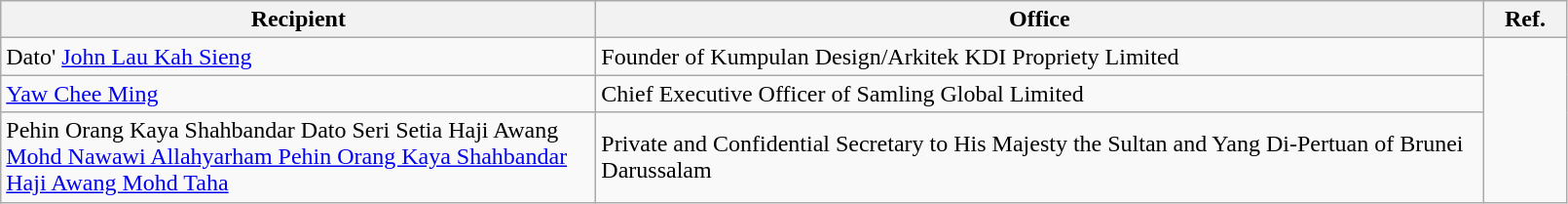<table class="wikitable">
<tr>
<th width=400>Recipient</th>
<th width=600>Office</th>
<th width=50>Ref.</th>
</tr>
<tr>
<td>Dato' <a href='#'>John Lau Kah Sieng</a></td>
<td>Founder of Kumpulan Design/Arkitek KDI Propriety Limited</td>
<td rowspan="3" align=center></td>
</tr>
<tr>
<td><a href='#'>Yaw Chee Ming</a></td>
<td>Chief Executive Officer of Samling Global Limited</td>
</tr>
<tr>
<td>Pehin Orang Kaya Shahbandar Dato Seri Setia Haji Awang <a href='#'>Mohd Nawawi Allahyarham Pehin Orang Kaya Shahbandar Haji Awang Mohd Taha</a></td>
<td>Private and Confidential Secretary to His Majesty the Sultan and Yang Di-Pertuan of Brunei Darussalam</td>
</tr>
</table>
